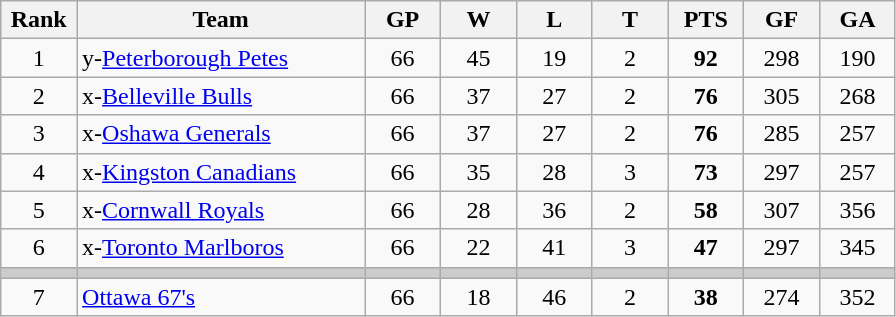<table class="wikitable sortable" style="text-align:center">
<tr>
<th width="7.5%">Rank</th>
<th width="28.5%">Team</th>
<th width="7.5%">GP</th>
<th width="7.5%">W</th>
<th width="7.5%">L</th>
<th width="7.5%">T</th>
<th width="7.5%">PTS</th>
<th width="7.5%">GF</th>
<th width="7.5%">GA</th>
</tr>
<tr>
<td>1</td>
<td align=left>y-<a href='#'>Peterborough Petes</a></td>
<td>66</td>
<td>45</td>
<td>19</td>
<td>2</td>
<td><strong>92</strong></td>
<td>298</td>
<td>190</td>
</tr>
<tr>
<td>2</td>
<td align=left>x-<a href='#'>Belleville Bulls</a></td>
<td>66</td>
<td>37</td>
<td>27</td>
<td>2</td>
<td><strong>76</strong></td>
<td>305</td>
<td>268</td>
</tr>
<tr>
<td>3</td>
<td align=left>x-<a href='#'>Oshawa Generals</a></td>
<td>66</td>
<td>37</td>
<td>27</td>
<td>2</td>
<td><strong>76</strong></td>
<td>285</td>
<td>257</td>
</tr>
<tr>
<td>4</td>
<td align=left>x-<a href='#'>Kingston Canadians</a></td>
<td>66</td>
<td>35</td>
<td>28</td>
<td>3</td>
<td><strong>73</strong></td>
<td>297</td>
<td>257</td>
</tr>
<tr>
<td>5</td>
<td align=left>x-<a href='#'>Cornwall Royals</a></td>
<td>66</td>
<td>28</td>
<td>36</td>
<td>2</td>
<td><strong>58</strong></td>
<td>307</td>
<td>356</td>
</tr>
<tr>
<td>6</td>
<td align=left>x-<a href='#'>Toronto Marlboros</a></td>
<td>66</td>
<td>22</td>
<td>41</td>
<td>3</td>
<td><strong>47</strong></td>
<td>297</td>
<td>345</td>
</tr>
<tr style="background-color:#cccccc;">
<td></td>
<td></td>
<td></td>
<td></td>
<td></td>
<td></td>
<td></td>
<td></td>
<td></td>
</tr>
<tr>
<td>7</td>
<td align=left><a href='#'>Ottawa 67's</a></td>
<td>66</td>
<td>18</td>
<td>46</td>
<td>2</td>
<td><strong>38</strong></td>
<td>274</td>
<td>352</td>
</tr>
</table>
